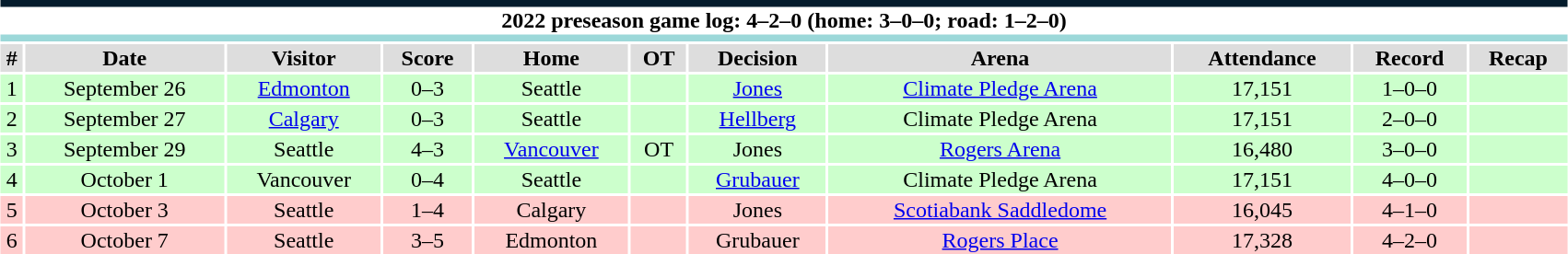<table class="toccolours collapsible collapsed" style="width:90%; clear:both; margin:1.5em auto; text-align:center;">
<tr>
<th colspan="11" style="background:#fff; border-top:#041C2C 5px solid; border-bottom:#9CD8D9 5px solid;">2022 preseason game log: 4–2–0 (home: 3–0–0; road: 1–2–0)</th>
</tr>
<tr style="background:#ddd;">
<th>#</th>
<th>Date</th>
<th>Visitor</th>
<th>Score</th>
<th>Home</th>
<th>OT</th>
<th>Decision</th>
<th>Arena</th>
<th>Attendance</th>
<th>Record</th>
<th>Recap</th>
</tr>
<tr style="background:#cfc;">
<td>1</td>
<td>September 26</td>
<td><a href='#'>Edmonton</a></td>
<td>0–3</td>
<td>Seattle</td>
<td></td>
<td><a href='#'>Jones</a></td>
<td><a href='#'>Climate Pledge Arena</a></td>
<td>17,151</td>
<td>1–0–0</td>
<td></td>
</tr>
<tr style="background:#cfc;">
<td>2</td>
<td>September 27</td>
<td><a href='#'>Calgary</a></td>
<td>0–3</td>
<td>Seattle</td>
<td></td>
<td><a href='#'>Hellberg</a></td>
<td>Climate Pledge Arena</td>
<td>17,151</td>
<td>2–0–0</td>
<td></td>
</tr>
<tr style="background:#cfc;">
<td>3</td>
<td>September 29</td>
<td>Seattle</td>
<td>4–3</td>
<td><a href='#'>Vancouver</a></td>
<td>OT</td>
<td>Jones</td>
<td><a href='#'>Rogers Arena</a></td>
<td>16,480</td>
<td>3–0–0</td>
<td></td>
</tr>
<tr style="background:#cfc;">
<td>4</td>
<td>October 1</td>
<td>Vancouver</td>
<td>0–4</td>
<td>Seattle</td>
<td></td>
<td><a href='#'>Grubauer</a></td>
<td>Climate Pledge Arena</td>
<td>17,151</td>
<td>4–0–0</td>
<td></td>
</tr>
<tr style="background:#fcc;">
<td>5</td>
<td>October 3</td>
<td>Seattle</td>
<td>1–4</td>
<td>Calgary</td>
<td></td>
<td>Jones</td>
<td><a href='#'>Scotiabank Saddledome</a></td>
<td>16,045</td>
<td>4–1–0</td>
<td></td>
</tr>
<tr style="background:#fcc;">
<td>6</td>
<td>October 7</td>
<td>Seattle</td>
<td>3–5</td>
<td>Edmonton</td>
<td></td>
<td>Grubauer</td>
<td><a href='#'>Rogers Place</a></td>
<td>17,328</td>
<td>4–2–0</td>
<td></td>
</tr>
</table>
